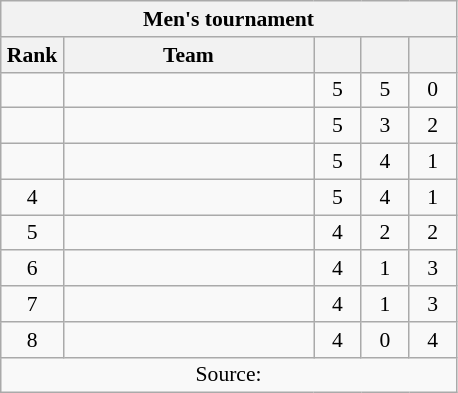<table class="wikitable" style="text-align: center; font-size:90% ">
<tr>
<th colspan=9>Men's tournament</th>
</tr>
<tr>
<th width=35>Rank</th>
<th width=160>Team</th>
<th width=25></th>
<th width=25></th>
<th width=25></th>
</tr>
<tr>
<td></td>
<td align=left></td>
<td>5</td>
<td>5</td>
<td>0</td>
</tr>
<tr>
<td></td>
<td align=left></td>
<td>5</td>
<td>3</td>
<td>2</td>
</tr>
<tr>
<td></td>
<td align=left></td>
<td>5</td>
<td>4</td>
<td>1</td>
</tr>
<tr>
<td>4</td>
<td align=left></td>
<td>5</td>
<td>4</td>
<td>1</td>
</tr>
<tr>
<td>5</td>
<td align=left></td>
<td>4</td>
<td>2</td>
<td>2</td>
</tr>
<tr>
<td>6</td>
<td align=left></td>
<td>4</td>
<td>1</td>
<td>3</td>
</tr>
<tr>
<td>7</td>
<td align=left></td>
<td>4</td>
<td>1</td>
<td>3</td>
</tr>
<tr>
<td>8</td>
<td align=left></td>
<td>4</td>
<td>0</td>
<td>4</td>
</tr>
<tr>
<td colspan=5>Source: </td>
</tr>
</table>
